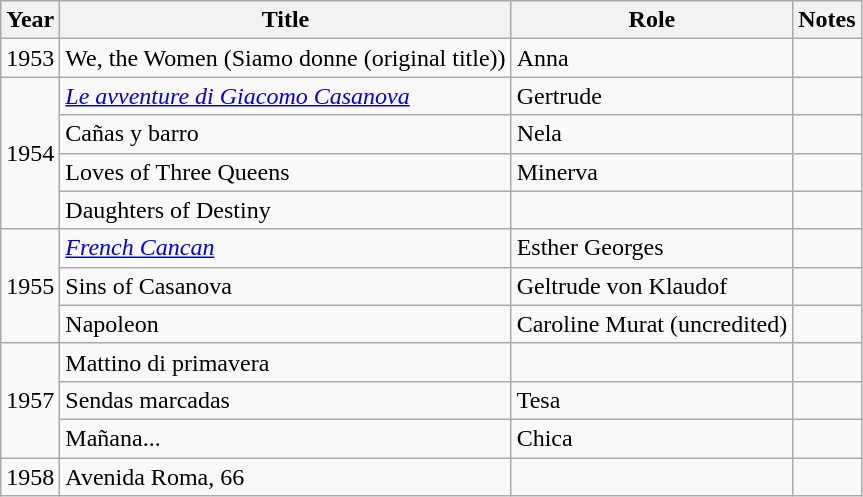<table class="wikitable sortable">
<tr>
<th>Year</th>
<th>Title</th>
<th>Role</th>
<th class="unsortable">Notes</th>
</tr>
<tr>
<td>1953</td>
<td>We, the Women (Siamo donne (original title))</td>
<td>Anna</td>
<td></td>
</tr>
<tr>
<td rowspan="4">1954</td>
<td><em><a href='#'>Le avventure di Giacomo Casanova</a></em></td>
<td>Gertrude</td>
<td></td>
</tr>
<tr>
<td>Cañas y barro</td>
<td>Nela</td>
<td></td>
</tr>
<tr>
<td>Loves of Three Queens</td>
<td>Minerva</td>
<td></td>
</tr>
<tr>
<td>Daughters of Destiny</td>
<td></td>
<td></td>
</tr>
<tr>
<td rowspan="3">1955</td>
<td><em><a href='#'>French Cancan</a></em></td>
<td>Esther Georges</td>
<td></td>
</tr>
<tr>
<td>Sins of Casanova</td>
<td>Geltrude von Klaudof</td>
<td></td>
</tr>
<tr>
<td>Napoleon</td>
<td>Caroline Murat (uncredited)</td>
<td></td>
</tr>
<tr>
<td rowspan="3">1957</td>
<td>Mattino di primavera</td>
<td></td>
<td></td>
</tr>
<tr>
<td>Sendas marcadas</td>
<td>Tesa</td>
<td></td>
</tr>
<tr>
<td>Mañana...</td>
<td>Chica</td>
<td></td>
</tr>
<tr>
<td>1958</td>
<td>Avenida Roma, 66</td>
<td></td>
<td></td>
</tr>
</table>
